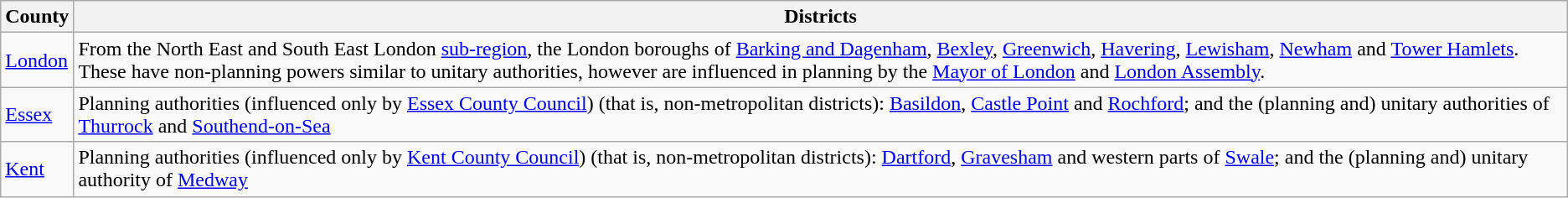<table class="wikitable">
<tr>
<th>County</th>
<th>Districts</th>
</tr>
<tr>
<td><a href='#'>London</a></td>
<td>From the North East and South East London <a href='#'>sub-region</a>, the London boroughs of <a href='#'>Barking and Dagenham</a>, <a href='#'>Bexley</a>, <a href='#'>Greenwich</a>, <a href='#'>Havering</a>, <a href='#'>Lewisham</a>, <a href='#'>Newham</a> and <a href='#'>Tower Hamlets</a>. These have non-planning powers similar to unitary authorities, however are influenced in planning by the <a href='#'>Mayor of London</a> and <a href='#'>London Assembly</a>.</td>
</tr>
<tr>
<td><a href='#'>Essex</a></td>
<td>Planning authorities (influenced only by <a href='#'>Essex County Council</a>) (that is, non-metropolitan districts): <a href='#'>Basildon</a>, <a href='#'>Castle Point</a> and <a href='#'>Rochford</a>; and the (planning and) unitary authorities of <a href='#'>Thurrock</a> and <a href='#'>Southend-on-Sea</a></td>
</tr>
<tr>
<td><a href='#'>Kent</a></td>
<td>Planning authorities (influenced only by <a href='#'>Kent County Council</a>) (that is, non-metropolitan districts): <a href='#'>Dartford</a>, <a href='#'>Gravesham</a> and western parts of <a href='#'>Swale</a>; and the (planning and) unitary authority of <a href='#'>Medway</a></td>
</tr>
</table>
